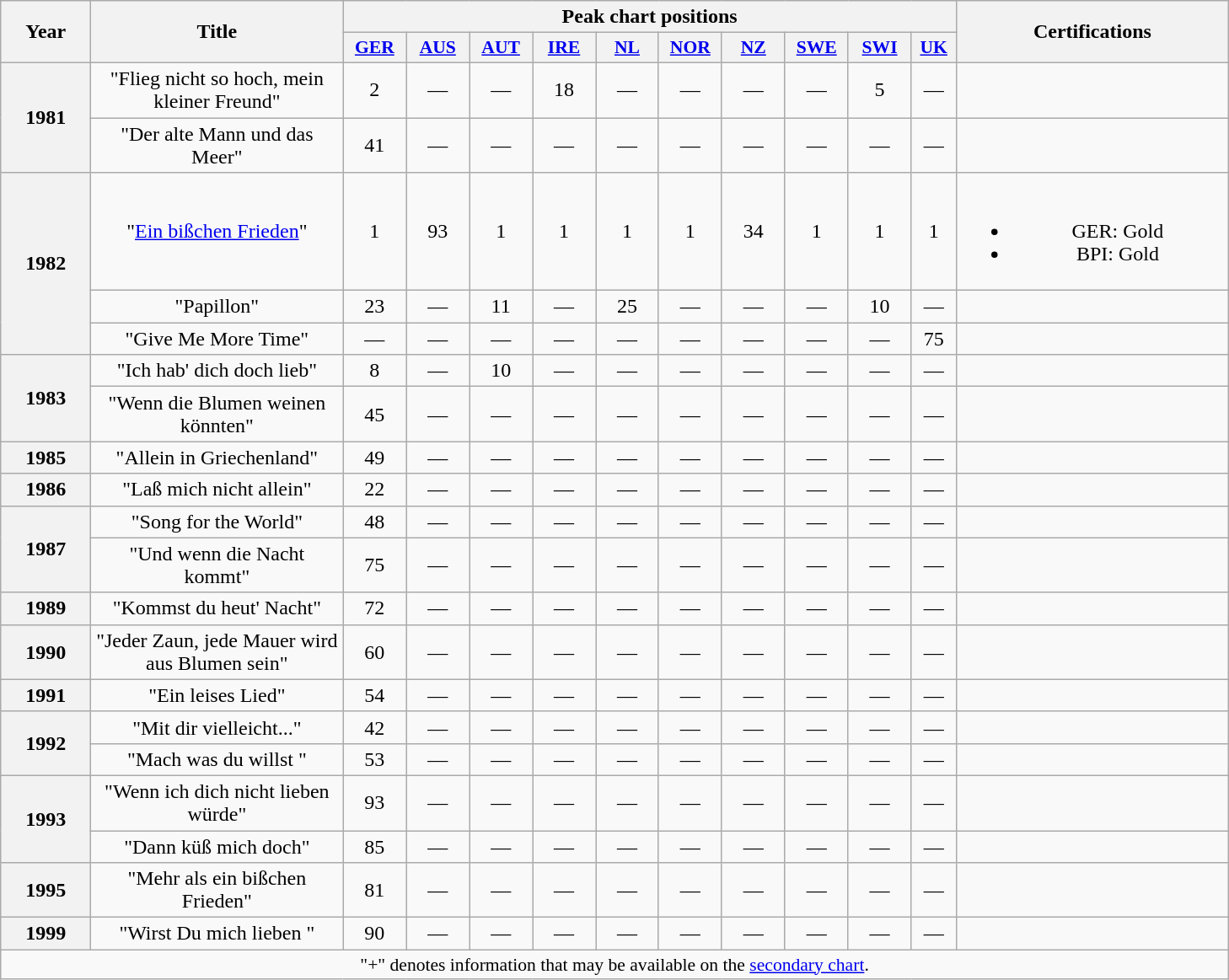<table class="wikitable plainrowheaders" style="text-align:center;">
<tr>
<th scope="col" rowspan="2" style="width:4em;">Year</th>
<th scope="col" rowspan="2" style="width:12em;">Title</th>
<th scope="col" colspan="10">Peak chart positions</th>
<th scope="col" rowspan="2" style="width:13em;">Certifications</th>
</tr>
<tr>
<th scope="col" style="width:3em;font-size:90%;"><a href='#'>GER</a><br></th>
<th scope="col" style="width:3em;font-size:90%;"><a href='#'>AUS</a><br></th>
<th scope="col" style="width:3em;font-size:90%;"><a href='#'>AUT</a></th>
<th scope="col" style="width:3em;font-size:90%;"><a href='#'>IRE</a></th>
<th scope="col" style="width:3em;font-size:90%;"><a href='#'>NL</a><br></th>
<th scope="col" style="width:3em;font-size:90%;"><a href='#'>NOR</a></th>
<th scope="col" style="width:3em;font-size:90%;"><a href='#'>NZ</a></th>
<th scope="col" style="width:3em;font-size:90%;"><a href='#'>SWE</a></th>
<th scope="col" style="width:3em;font-size:90%;"><a href='#'>SWI</a></th>
<th scope="col" style="width:2em;font-size:90%;"><a href='#'>UK</a><br></th>
</tr>
<tr>
<th scope="row" rowspan="2">1981</th>
<td>"Flieg nicht so hoch, mein kleiner Freund"</td>
<td>2</td>
<td>—</td>
<td>—</td>
<td>18</td>
<td>—</td>
<td>—</td>
<td>—</td>
<td>—</td>
<td>5</td>
<td>—</td>
<td></td>
</tr>
<tr>
<td>"Der alte Mann und das Meer"</td>
<td>41</td>
<td>—</td>
<td>—</td>
<td>—</td>
<td>—</td>
<td>—</td>
<td>—</td>
<td>—</td>
<td>—</td>
<td>—</td>
<td></td>
</tr>
<tr>
<th scope="row" rowspan="3">1982</th>
<td>"<a href='#'>Ein bißchen Frieden</a>"</td>
<td>1</td>
<td>93</td>
<td>1</td>
<td>1</td>
<td>1</td>
<td>1</td>
<td>34</td>
<td>1</td>
<td>1</td>
<td>1</td>
<td><br><ul><li>GER: Gold</li><li>BPI: Gold</li></ul></td>
</tr>
<tr>
<td>"Papillon"</td>
<td>23</td>
<td>—</td>
<td>11</td>
<td>—</td>
<td>25</td>
<td>—</td>
<td>—</td>
<td>—</td>
<td>10</td>
<td>—</td>
<td></td>
</tr>
<tr>
<td>"Give Me More Time"</td>
<td>—</td>
<td>—</td>
<td>—</td>
<td>—</td>
<td>—</td>
<td>—</td>
<td>—</td>
<td>—</td>
<td>—</td>
<td>75</td>
<td></td>
</tr>
<tr>
<th scope="row" rowspan="2">1983</th>
<td>"Ich hab' dich doch lieb"</td>
<td>8</td>
<td>—</td>
<td>10</td>
<td>—</td>
<td>—</td>
<td>—</td>
<td>—</td>
<td>—</td>
<td>—</td>
<td>—</td>
<td></td>
</tr>
<tr>
<td>"Wenn die Blumen weinen könnten"</td>
<td>45</td>
<td>—</td>
<td>—</td>
<td>—</td>
<td>—</td>
<td>—</td>
<td>—</td>
<td>—</td>
<td>—</td>
<td>—</td>
<td></td>
</tr>
<tr>
<th scope="row" rowspan="1">1985</th>
<td>"Allein in Griechenland"</td>
<td>49</td>
<td>—</td>
<td>—</td>
<td>—</td>
<td>—</td>
<td>—</td>
<td>—</td>
<td>—</td>
<td>—</td>
<td>—</td>
<td></td>
</tr>
<tr>
<th scope="row" rowspan="1">1986</th>
<td>"Laß mich nicht allein"</td>
<td>22</td>
<td>—</td>
<td>—</td>
<td>—</td>
<td>—</td>
<td>—</td>
<td>—</td>
<td>—</td>
<td>—</td>
<td>—</td>
<td></td>
</tr>
<tr>
<th scope="row" rowspan="2">1987</th>
<td>"Song for the World"</td>
<td>48</td>
<td>—</td>
<td>—</td>
<td>—</td>
<td>—</td>
<td>—</td>
<td>—</td>
<td>—</td>
<td>—</td>
<td>—</td>
<td></td>
</tr>
<tr>
<td>"Und wenn die Nacht kommt"</td>
<td>75</td>
<td>—</td>
<td>—</td>
<td>—</td>
<td>—</td>
<td>—</td>
<td>—</td>
<td>—</td>
<td>—</td>
<td>—</td>
<td></td>
</tr>
<tr>
<th scope="row" rowspan="1">1989</th>
<td>"Kommst du heut' Nacht"</td>
<td>72</td>
<td>—</td>
<td>—</td>
<td>—</td>
<td>—</td>
<td>—</td>
<td>—</td>
<td>—</td>
<td>—</td>
<td>—</td>
<td></td>
</tr>
<tr>
<th scope="row" rowspan="1">1990</th>
<td>"Jeder Zaun, jede Mauer wird aus Blumen sein"</td>
<td>60</td>
<td>—</td>
<td>—</td>
<td>—</td>
<td>—</td>
<td>—</td>
<td>—</td>
<td>—</td>
<td>—</td>
<td>—</td>
<td></td>
</tr>
<tr>
<th scope="row" rowspan="1">1991</th>
<td>"Ein leises Lied"</td>
<td>54</td>
<td>—</td>
<td>—</td>
<td>—</td>
<td>—</td>
<td>—</td>
<td>—</td>
<td>—</td>
<td>—</td>
<td>—</td>
<td></td>
</tr>
<tr>
<th scope="row" rowspan="2">1992</th>
<td>"Mit dir vielleicht..."</td>
<td>42</td>
<td>—</td>
<td>—</td>
<td>—</td>
<td>—</td>
<td>—</td>
<td>—</td>
<td>—</td>
<td>—</td>
<td>—</td>
<td></td>
</tr>
<tr>
<td>"Mach was du willst "</td>
<td>53</td>
<td>—</td>
<td>—</td>
<td>—</td>
<td>—</td>
<td>—</td>
<td>—</td>
<td>—</td>
<td>—</td>
<td>—</td>
<td></td>
</tr>
<tr>
<th scope="row" rowspan="2">1993</th>
<td>"Wenn ich dich nicht lieben würde"</td>
<td>93</td>
<td>—</td>
<td>—</td>
<td>—</td>
<td>—</td>
<td>—</td>
<td>—</td>
<td>—</td>
<td>—</td>
<td>—</td>
<td></td>
</tr>
<tr>
<td>"Dann küß mich doch"</td>
<td>85</td>
<td>—</td>
<td>—</td>
<td>—</td>
<td>—</td>
<td>—</td>
<td>—</td>
<td>—</td>
<td>—</td>
<td>—</td>
<td></td>
</tr>
<tr>
<th scope="row" rowspan="1">1995</th>
<td>"Mehr als ein bißchen Frieden"</td>
<td>81</td>
<td>—</td>
<td>—</td>
<td>—</td>
<td>—</td>
<td>—</td>
<td>—</td>
<td>—</td>
<td>—</td>
<td>—</td>
<td></td>
</tr>
<tr>
<th scope="row" rowspan="1">1999</th>
<td>"Wirst Du mich lieben "</td>
<td>90</td>
<td>—</td>
<td>—</td>
<td>—</td>
<td>—</td>
<td>—</td>
<td>—</td>
<td>—</td>
<td>—</td>
<td>—</td>
<td></td>
</tr>
<tr>
<td colspan="13" style="font-size:90%">"+" denotes information that may be available on the <a href='#'> secondary chart</a>.</td>
</tr>
</table>
